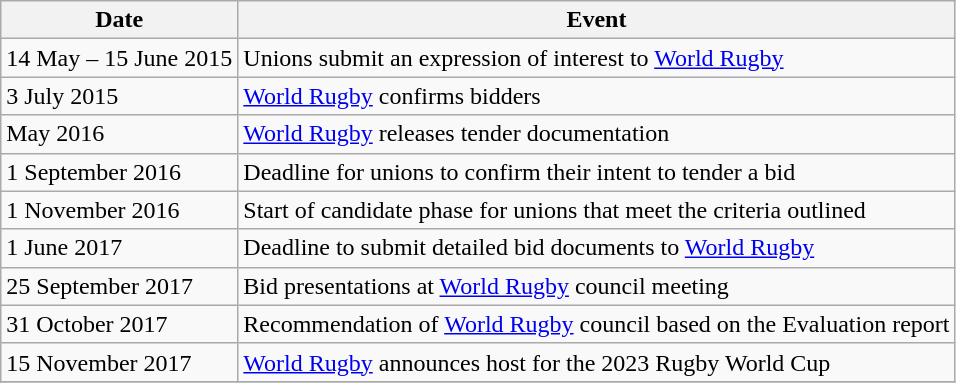<table class="wikitable">
<tr>
<th>Date</th>
<th>Event</th>
</tr>
<tr>
<td>14 May – 15 June 2015</td>
<td>Unions submit an expression of interest to <a href='#'>World Rugby</a></td>
</tr>
<tr>
<td>3 July 2015</td>
<td><a href='#'>World Rugby</a> confirms bidders</td>
</tr>
<tr>
<td>May 2016</td>
<td><a href='#'>World Rugby</a> releases tender documentation</td>
</tr>
<tr>
<td>1 September 2016</td>
<td>Deadline for unions to confirm their intent to tender a bid</td>
</tr>
<tr>
<td>1 November 2016</td>
<td>Start of candidate phase for unions that meet the criteria outlined</td>
</tr>
<tr>
<td>1 June 2017</td>
<td>Deadline to submit detailed bid documents to <a href='#'>World Rugby</a></td>
</tr>
<tr>
<td>25 September 2017</td>
<td>Bid presentations at <a href='#'>World Rugby</a> council meeting</td>
</tr>
<tr>
<td>31 October 2017</td>
<td>Recommendation of <a href='#'>World Rugby</a> council based on the Evaluation report</td>
</tr>
<tr>
<td>15 November 2017</td>
<td><a href='#'>World Rugby</a> announces host for the 2023 Rugby World Cup</td>
</tr>
<tr>
</tr>
</table>
